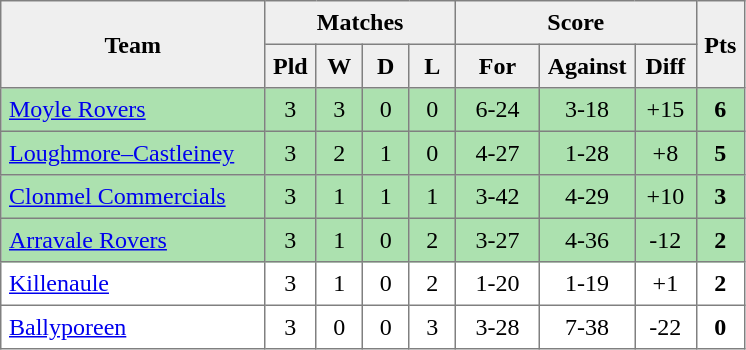<table style=border-collapse:collapse border=1 cellspacing=0 cellpadding=5>
<tr align=center bgcolor=#efefef>
<th rowspan=2 width=165>Team</th>
<th colspan=4>Matches</th>
<th colspan=3>Score</th>
<th rowspan=2width=20>Pts</th>
</tr>
<tr align=center bgcolor=#efefef>
<th width=20>Pld</th>
<th width=20>W</th>
<th width=20>D</th>
<th width=20>L</th>
<th width=45>For</th>
<th width=45>Against</th>
<th width=30>Diff</th>
</tr>
<tr align=center style="background:#ACE1AF;">
<td style="text-align:left;"> <a href='#'>Moyle Rovers</a></td>
<td>3</td>
<td>3</td>
<td>0</td>
<td>0</td>
<td>6-24</td>
<td>3-18</td>
<td>+15</td>
<td><strong>6</strong></td>
</tr>
<tr align=center style="background:#ACE1AF;">
<td style="text-align:left;"> <a href='#'>Loughmore–Castleiney</a></td>
<td>3</td>
<td>2</td>
<td>1</td>
<td>0</td>
<td>4-27</td>
<td>1-28</td>
<td>+8</td>
<td><strong>5</strong></td>
</tr>
<tr align=center style="background:#ACE1AF;">
<td style="text-align:left;"> <a href='#'>Clonmel Commercials</a></td>
<td>3</td>
<td>1</td>
<td>1</td>
<td>1</td>
<td>3-42</td>
<td>4-29</td>
<td>+10</td>
<td><strong>3</strong></td>
</tr>
<tr align=center style="background:#ACE1AF;">
<td style="text-align:left;"> <a href='#'>Arravale Rovers</a></td>
<td>3</td>
<td>1</td>
<td>0</td>
<td>2</td>
<td>3-27</td>
<td>4-36</td>
<td>-12</td>
<td><strong>2</strong></td>
</tr>
<tr align=center>
<td style="text-align:left;"> <a href='#'>Killenaule</a></td>
<td>3</td>
<td>1</td>
<td>0</td>
<td>2</td>
<td>1-20</td>
<td>1-19</td>
<td>+1</td>
<td><strong>2</strong></td>
</tr>
<tr align=center>
<td style="text-align:left;"> <a href='#'>Ballyporeen</a></td>
<td>3</td>
<td>0</td>
<td>0</td>
<td>3</td>
<td>3-28</td>
<td>7-38</td>
<td>-22</td>
<td><strong>0</strong></td>
</tr>
</table>
